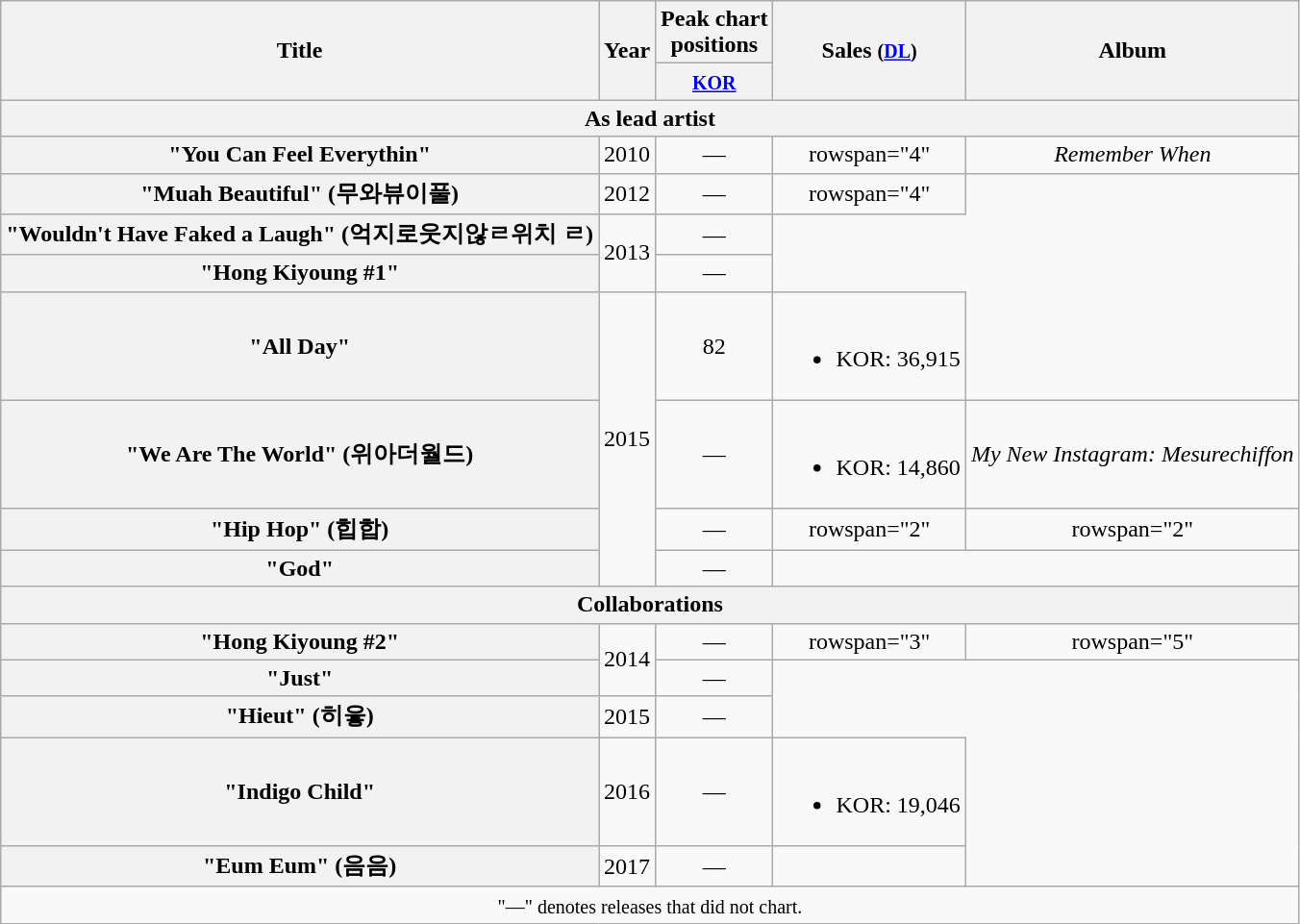<table class="wikitable plainrowheaders" style="text-align:center;">
<tr>
<th scope="col" rowspan="2">Title</th>
<th scope="col" rowspan="2">Year</th>
<th scope="col" colspan="1">Peak chart <br> positions</th>
<th scope="col" rowspan="2">Sales <small>(<a href='#'>DL</a>)</small></th>
<th scope="col" rowspan="2">Album</th>
</tr>
<tr>
<th><small><a href='#'>KOR</a></small><br></th>
</tr>
<tr>
<th scope="col" colspan="5">As lead artist</th>
</tr>
<tr>
<th scope="row">"You Can Feel Everythin"</th>
<td>2010</td>
<td>—</td>
<td>rowspan="4" </td>
<td><em>Remember When</em></td>
</tr>
<tr>
<th scope="row">"Muah Beautiful" (무와뷰이풀)</th>
<td>2012</td>
<td>—</td>
<td>rowspan="4" </td>
</tr>
<tr>
<th scope="row">"Wouldn't Have Faked a Laugh" (억지로웃지않ㄹ위치 ㄹ)</th>
<td rowspan="2">2013</td>
<td>—</td>
</tr>
<tr>
<th scope="row">"Hong Kiyoung #1"</th>
<td>—</td>
</tr>
<tr>
<th scope="row">"All Day"<br></th>
<td rowspan="4">2015</td>
<td>82</td>
<td><br><ul><li>KOR: 36,915</li></ul></td>
</tr>
<tr>
<th scope="row">"We Are The World" (위아더월드)<br></th>
<td>—</td>
<td><br><ul><li>KOR: 14,860</li></ul></td>
<td><em>My New Instagram: Mesurechiffon</em></td>
</tr>
<tr>
<th scope="row">"Hip Hop" (힙합)</th>
<td>—</td>
<td>rowspan="2" </td>
<td>rowspan="2" </td>
</tr>
<tr>
<th scope="row">"God"<br></th>
<td>—</td>
</tr>
<tr>
<th scope="col" colspan="5">Collaborations</th>
</tr>
<tr>
<th scope="row">"Hong Kiyoung #2"<br></th>
<td rowspan="2">2014</td>
<td>—</td>
<td>rowspan="3" </td>
<td>rowspan="5" </td>
</tr>
<tr>
<th scope="row">"Just"<br></th>
<td>—</td>
</tr>
<tr>
<th scope="row">"Hieut" (히읗)<br></th>
<td>2015</td>
<td>—</td>
</tr>
<tr>
<th scope="row">"Indigo Child"<br></th>
<td>2016</td>
<td>—</td>
<td><br><ul><li>KOR: 19,046</li></ul></td>
</tr>
<tr>
<th scope="row">"Eum Eum" (음음)<br></th>
<td>2017</td>
<td>—</td>
<td></td>
</tr>
<tr>
<td colspan="5" align="center"><small>"—" denotes releases that did not chart.</small></td>
</tr>
</table>
